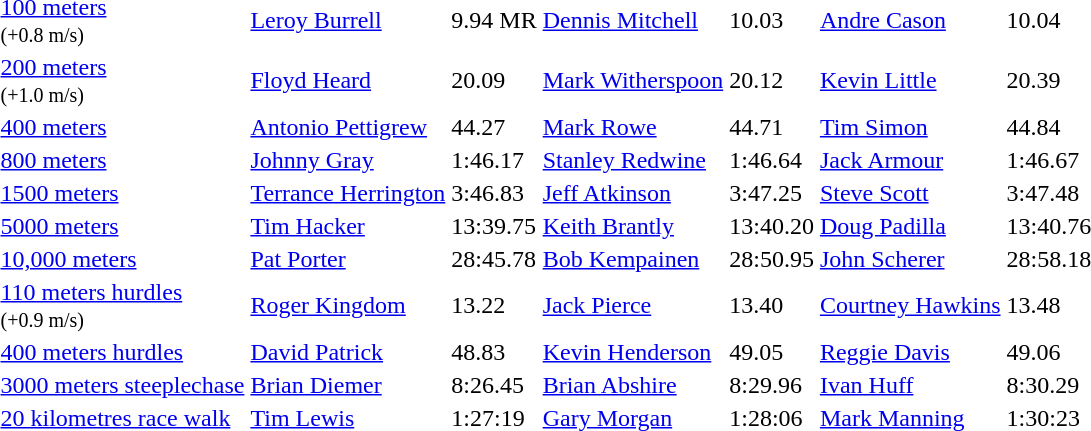<table>
<tr>
<td><a href='#'>100 meters</a> <br><small>(+0.8 m/s)</small></td>
<td><a href='#'>Leroy Burrell</a></td>
<td>9.94	MR</td>
<td><a href='#'>Dennis Mitchell</a></td>
<td>10.03</td>
<td><a href='#'>Andre Cason</a></td>
<td>10.04</td>
</tr>
<tr>
<td><a href='#'>200 meters</a> <br><small>(+1.0 m/s)</small></td>
<td><a href='#'>Floyd Heard</a></td>
<td>20.09</td>
<td><a href='#'>Mark Witherspoon</a></td>
<td>20.12</td>
<td><a href='#'>Kevin Little</a></td>
<td>20.39</td>
</tr>
<tr>
<td><a href='#'>400 meters</a></td>
<td><a href='#'>Antonio Pettigrew</a></td>
<td>44.27</td>
<td><a href='#'>Mark Rowe</a></td>
<td>44.71</td>
<td><a href='#'>Tim Simon</a></td>
<td>44.84</td>
</tr>
<tr>
<td><a href='#'>800 meters</a></td>
<td><a href='#'>Johnny Gray</a></td>
<td>1:46.17</td>
<td><a href='#'>Stanley Redwine</a></td>
<td>1:46.64</td>
<td><a href='#'>Jack Armour</a></td>
<td>1:46.67</td>
</tr>
<tr>
<td><a href='#'>1500 meters</a></td>
<td><a href='#'>Terrance Herrington</a></td>
<td>3:46.83</td>
<td><a href='#'>Jeff Atkinson</a></td>
<td>3:47.25</td>
<td><a href='#'>Steve Scott</a></td>
<td>3:47.48</td>
</tr>
<tr>
<td><a href='#'>5000 meters</a></td>
<td><a href='#'>Tim Hacker</a></td>
<td>13:39.75</td>
<td><a href='#'>Keith Brantly</a></td>
<td>13:40.20</td>
<td><a href='#'>Doug Padilla</a></td>
<td>13:40.76</td>
</tr>
<tr>
<td><a href='#'>10,000 meters</a></td>
<td><a href='#'>Pat Porter</a></td>
<td>28:45.78</td>
<td><a href='#'>Bob Kempainen</a></td>
<td>28:50.95</td>
<td><a href='#'>John Scherer</a></td>
<td>28:58.18</td>
</tr>
<tr>
<td><a href='#'>110 meters hurdles</a><br><small>(+0.9 m/s)</small></td>
<td><a href='#'>Roger Kingdom</a></td>
<td>13.22</td>
<td><a href='#'>Jack Pierce</a></td>
<td>13.40</td>
<td><a href='#'>Courtney Hawkins</a></td>
<td>13.48</td>
</tr>
<tr>
<td><a href='#'>400 meters hurdles</a></td>
<td><a href='#'>David Patrick</a></td>
<td>48.83</td>
<td><a href='#'>Kevin Henderson</a></td>
<td>49.05</td>
<td><a href='#'>Reggie Davis</a></td>
<td>49.06</td>
</tr>
<tr>
<td><a href='#'>3000 meters steeplechase</a></td>
<td><a href='#'>Brian Diemer</a></td>
<td>8:26.45</td>
<td><a href='#'>Brian Abshire</a></td>
<td>8:29.96</td>
<td><a href='#'>Ivan Huff</a></td>
<td>8:30.29</td>
</tr>
<tr>
<td><a href='#'>20 kilometres race walk</a></td>
<td><a href='#'>Tim Lewis</a></td>
<td>1:27:19</td>
<td><a href='#'>Gary Morgan</a></td>
<td>1:28:06</td>
<td><a href='#'>Mark Manning</a></td>
<td>1:30:23</td>
</tr>
</table>
